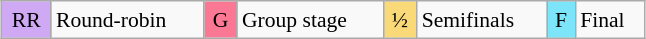<table class="wikitable" style="margin:0.5em auto; font-size:90%; line-height:1.25em;" width=34%;>
<tr>
<td style="background-color:#D0A9F5;text-align:center;">RR</td>
<td>Round-robin</td>
<td style="background-color:#FA7894;text-align:center;">G</td>
<td>Group stage</td>
<td style="background-color:#FAD978;text-align:center;">½</td>
<td>Semifinals</td>
<td style="background-color:#7DE5FA;text-align:center;">F</td>
<td>Final</td>
</tr>
</table>
